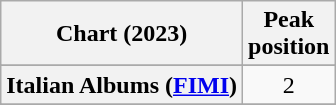<table class="wikitable sortable plainrowheaders" style="text-align:center">
<tr>
<th scope="col">Chart (2023)</th>
<th scope="col">Peak<br>position</th>
</tr>
<tr>
</tr>
<tr>
</tr>
<tr>
</tr>
<tr>
<th scope="row">Italian Albums (<a href='#'>FIMI</a>)</th>
<td>2</td>
</tr>
<tr>
</tr>
<tr>
</tr>
</table>
